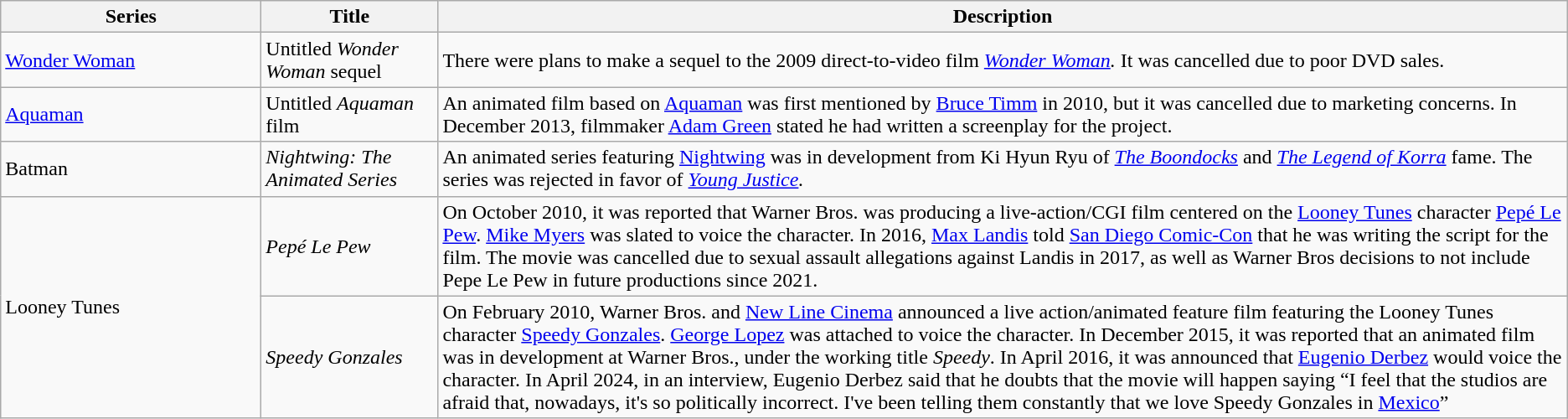<table class="wikitable">
<tr>
<th style="width:150pt;">Series</th>
<th style="width:100pt;">Title</th>
<th>Description</th>
</tr>
<tr>
<td><a href='#'>Wonder Woman</a></td>
<td>Untitled <em>Wonder Woman</em> sequel</td>
<td>There were plans to make a sequel to the 2009 direct-to-video film <em><a href='#'>Wonder Woman</a>.</em> It was cancelled due to poor DVD sales.</td>
</tr>
<tr>
<td><a href='#'>Aquaman</a></td>
<td>Untitled <em>Aquaman</em> film</td>
<td>An animated film based on <a href='#'>Aquaman</a> was first mentioned by <a href='#'>Bruce Timm</a> in 2010, but it was cancelled due to marketing concerns. In December 2013, filmmaker <a href='#'>Adam Green</a> stated he had written a screenplay for the project.</td>
</tr>
<tr>
<td>Batman</td>
<td><em>Nightwing: The Animated Series</em></td>
<td>An animated series featuring <a href='#'>Nightwing</a> was in development from Ki Hyun Ryu of <em><a href='#'>The Boondocks</a></em> and <em><a href='#'>The Legend of Korra</a></em> fame. The series was rejected in favor of <em><a href='#'>Young Justice</a>.</em></td>
</tr>
<tr>
<td rowspan="2">Looney Tunes</td>
<td><em>Pepé Le Pew</em></td>
<td>On October 2010, it was reported that Warner Bros. was producing a live-action/CGI film centered on the <a href='#'>Looney Tunes</a> character <a href='#'>Pepé Le Pew</a>. <a href='#'>Mike Myers</a> was slated to voice the character. In 2016, <a href='#'>Max Landis</a> told <a href='#'>San Diego Comic-Con</a> that he was writing the script for the film. The movie was cancelled due to sexual assault allegations against Landis in 2017, as well as Warner Bros decisions to not include Pepe Le Pew in future productions since 2021.</td>
</tr>
<tr>
<td><em>Speedy Gonzales</em></td>
<td>On February 2010, Warner Bros. and <a href='#'>New Line Cinema</a> announced a live action/animated feature film featuring the Looney Tunes character <a href='#'>Speedy Gonzales</a>. <a href='#'>George Lopez</a> was attached to voice the character. In December 2015, it was reported that an animated film was in development at Warner Bros., under the working title <em>Speedy</em>. In April 2016, it was announced that <a href='#'>Eugenio Derbez</a> would voice the character. In April 2024, in an interview, Eugenio Derbez said that he doubts that the movie will happen saying “I feel that the studios are afraid that, nowadays, it's so politically incorrect. I've been telling them constantly that we love Speedy Gonzales in <a href='#'>Mexico</a>” </td>
</tr>
</table>
